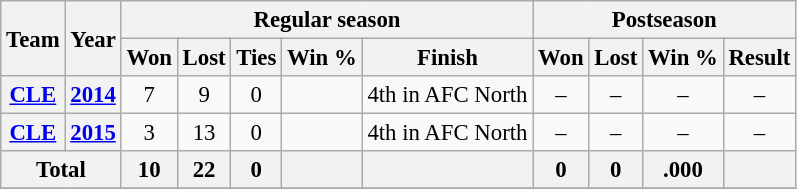<table class="wikitable" style="font-size: 95%; text-align:center;">
<tr>
<th rowspan="2">Team</th>
<th rowspan="2">Year</th>
<th colspan="5">Regular season</th>
<th colspan="4">Postseason</th>
</tr>
<tr>
<th>Won</th>
<th>Lost</th>
<th>Ties</th>
<th>Win %</th>
<th>Finish</th>
<th>Won</th>
<th>Lost</th>
<th>Win %</th>
<th>Result</th>
</tr>
<tr>
<th><a href='#'>CLE</a></th>
<th><a href='#'>2014</a></th>
<td>7</td>
<td>9</td>
<td>0</td>
<td></td>
<td>4th in AFC North</td>
<td>–</td>
<td>–</td>
<td>–</td>
<td>–</td>
</tr>
<tr>
<th><a href='#'>CLE</a></th>
<th><a href='#'>2015</a></th>
<td>3</td>
<td>13</td>
<td>0</td>
<td></td>
<td>4th in AFC North</td>
<td>–</td>
<td>–</td>
<td>–</td>
<td>–</td>
</tr>
<tr>
<th colspan="2">Total</th>
<th>10</th>
<th>22</th>
<th>0</th>
<th></th>
<th></th>
<th>0</th>
<th>0</th>
<th>.000</th>
<th></th>
</tr>
<tr>
</tr>
</table>
